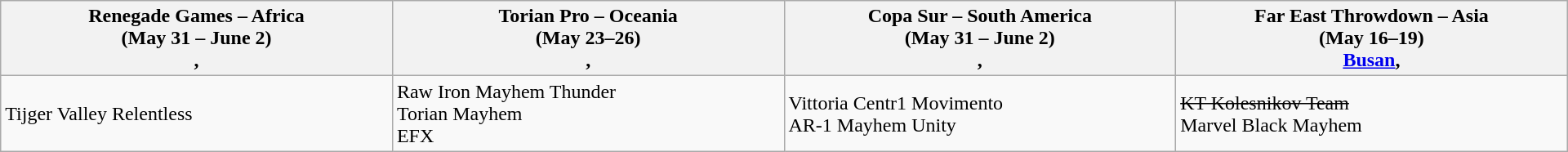<table class="wikitable" style=width:80em>
<tr>
<th style="width: 18em;">Renegade Games – Africa<br>(May 31 – June 2) <br>, </th>
<th style="width: 18em;">Torian Pro – Oceania<br>(May 23–26) <br>, </th>
<th style="width: 18em;">Copa Sur – South America<br>(May 31 – June 2) <br>, </th>
<th style="width: 18em;">Far East Throwdown – Asia<br>(May 16–19) <br> <a href='#'>Busan</a>, </th>
</tr>
<tr>
<td> Tijger Valley Relentless</td>
<td> Raw Iron Mayhem Thunder<br> Torian Mayhem <br>  EFX</td>
<td> Vittoria Centr1 Movimento<br> AR-1 Mayhem Unity</td>
<td> <s>KT Kolesnikov Team</s><br> Marvel Black Mayhem</td>
</tr>
</table>
